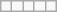<table class="wikitable" style="text-align:center">
<tr>
<td></td>
<td></td>
<td></td>
<td></td>
<td></td>
</tr>
</table>
